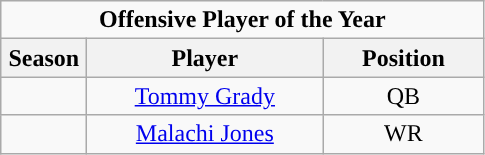<table class="wikitable sortable" style="text-align:center">
<tr>
<td colspan="4"><strong>Offensive Player of the Year</strong></td>
</tr>
<tr>
<th style="width:50px; ">Season</th>
<th style="width:150px; ">Player</th>
<th style="width:100px; ">Position</th>
</tr>
<tr>
<td></td>
<td><a href='#'>Tommy Grady</a></td>
<td>QB</td>
</tr>
<tr>
<td></td>
<td><a href='#'>Malachi Jones</a></td>
<td>WR</td>
</tr>
</table>
